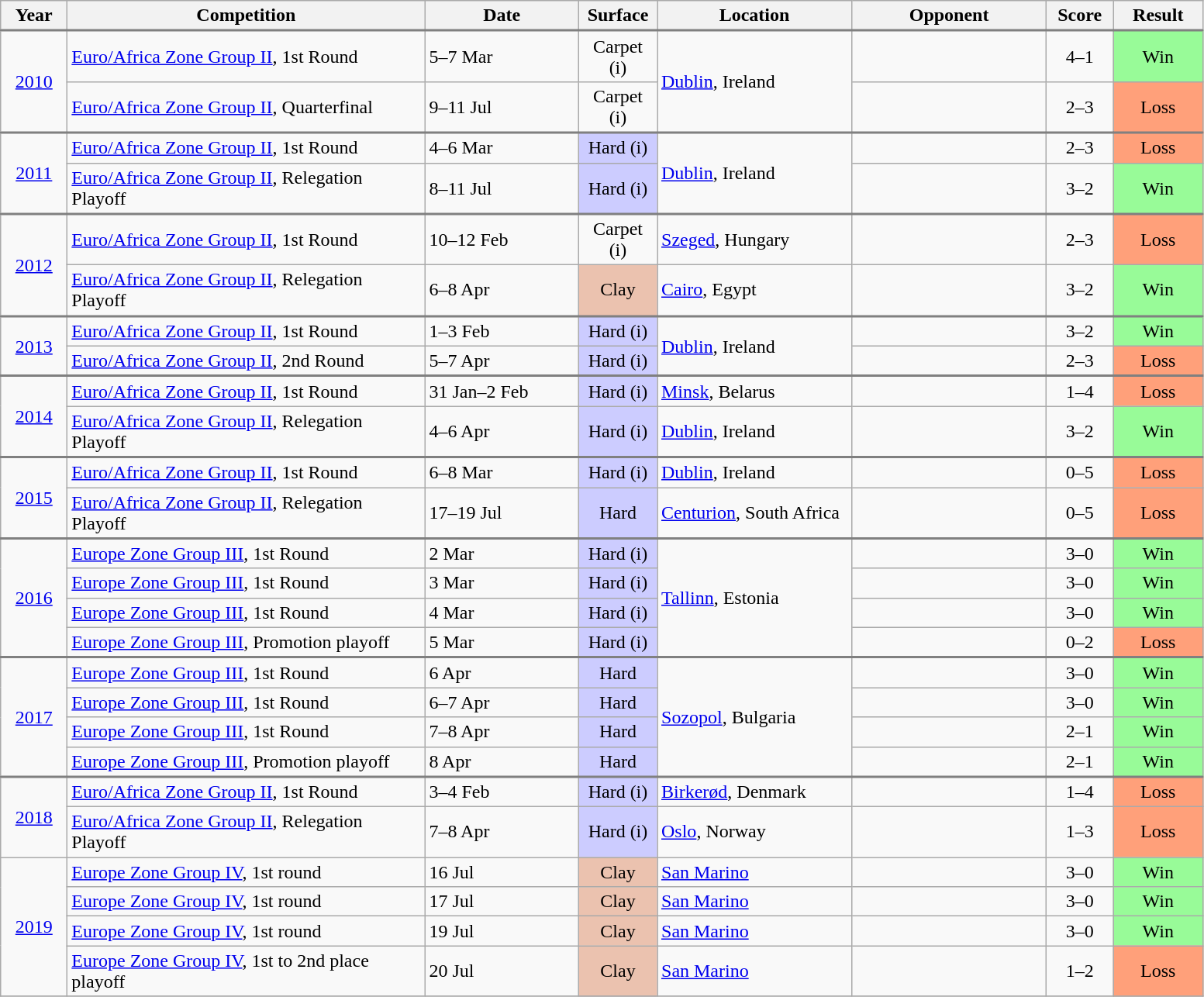<table class="wikitable collapsible collapsed">
<tr>
<th width="50">Year</th>
<th width="300">Competition</th>
<th width="125">Date</th>
<th width="60">Surface</th>
<th width="160">Location</th>
<th width="160">Opponent</th>
<th width="50">Score</th>
<th width="70">Result</th>
</tr>
<tr style="border-top:2px solid gray;">
<td align="center" rowspan="2"><a href='#'>2010</a></td>
<td><a href='#'>Euro/Africa Zone Group II</a>, 1st Round</td>
<td>5–7 Mar</td>
<td align="center">Carpet (i)</td>
<td rowspan=2><a href='#'>Dublin</a>, Ireland</td>
<td></td>
<td align="center">4–1</td>
<td align="center" bgcolor="#98FB98">Win</td>
</tr>
<tr>
<td><a href='#'>Euro/Africa Zone Group II</a>, Quarterfinal</td>
<td>9–11 Jul</td>
<td align="center">Carpet (i)</td>
<td></td>
<td align="center">2–3</td>
<td align="center" bgcolor="FFA07A">Loss</td>
</tr>
<tr style="border-top:2px solid gray;">
<td align="center" rowspan="2"><a href='#'>2011</a></td>
<td><a href='#'>Euro/Africa Zone Group II</a>, 1st Round</td>
<td>4–6 Mar</td>
<td align="center" bgcolor=ccccff>Hard (i)</td>
<td rowspan=2><a href='#'>Dublin</a>, Ireland</td>
<td></td>
<td align="center">2–3</td>
<td align="center" bgcolor="FFA07A">Loss</td>
</tr>
<tr>
<td><a href='#'>Euro/Africa Zone Group II</a>, Relegation Playoff</td>
<td>8–11 Jul</td>
<td align="center" bgcolor=ccccff>Hard (i)</td>
<td></td>
<td align="center">3–2</td>
<td align="center" bgcolor="#98FB98">Win</td>
</tr>
<tr style="border-top:2px solid gray;">
<td align="center" rowspan="2"><a href='#'>2012</a></td>
<td><a href='#'>Euro/Africa Zone Group II</a>, 1st Round</td>
<td>10–12 Feb</td>
<td align="center">Carpet (i)</td>
<td><a href='#'>Szeged</a>, Hungary</td>
<td></td>
<td align="center">2–3</td>
<td align="center" bgcolor="FFA07A">Loss</td>
</tr>
<tr>
<td><a href='#'>Euro/Africa Zone Group II</a>, Relegation Playoff</td>
<td>6–8 Apr</td>
<td align="center" bgcolor=ebc2af>Clay</td>
<td><a href='#'>Cairo</a>, Egypt</td>
<td></td>
<td align="center">3–2</td>
<td align="center" bgcolor="#98FB98">Win</td>
</tr>
<tr style="border-top:2px solid gray;">
<td align="center" rowspan="2"><a href='#'>2013</a></td>
<td><a href='#'>Euro/Africa Zone Group II</a>, 1st Round</td>
<td>1–3 Feb</td>
<td align="center" bgcolor=ccccff>Hard (i)</td>
<td rowspan=2><a href='#'>Dublin</a>, Ireland</td>
<td></td>
<td align="center">3–2</td>
<td align="center" bgcolor="#98FB98">Win</td>
</tr>
<tr>
<td><a href='#'>Euro/Africa Zone Group II</a>, 2nd Round</td>
<td>5–7 Apr</td>
<td align="center" bgcolor=ccccff>Hard (i)</td>
<td></td>
<td align="center">2–3</td>
<td align="center" bgcolor="FFA07A">Loss</td>
</tr>
<tr style="border-top:2px solid gray;">
<td align="center" rowspan="2"><a href='#'>2014</a></td>
<td><a href='#'>Euro/Africa Zone Group II</a>, 1st Round</td>
<td>31 Jan–2 Feb</td>
<td align="center" bgcolor=ccccff>Hard (i)</td>
<td><a href='#'>Minsk</a>, Belarus</td>
<td></td>
<td align="center">1–4</td>
<td align="center" bgcolor="FFA07A">Loss</td>
</tr>
<tr>
<td><a href='#'>Euro/Africa Zone Group II</a>, Relegation Playoff</td>
<td>4–6 Apr</td>
<td align="center" bgcolor=ccccff>Hard (i)</td>
<td><a href='#'>Dublin</a>, Ireland</td>
<td></td>
<td align="center">3–2</td>
<td align="center" bgcolor="#98FB98">Win</td>
</tr>
<tr style="border-top:2px solid gray;">
<td align="center" rowspan="2"><a href='#'>2015</a></td>
<td><a href='#'>Euro/Africa Zone Group II</a>, 1st Round</td>
<td>6–8 Mar</td>
<td align="center" bgcolor=ccccff>Hard (i)</td>
<td><a href='#'>Dublin</a>, Ireland</td>
<td></td>
<td align="center">0–5</td>
<td align="center" bgcolor="FFA07A">Loss</td>
</tr>
<tr>
<td><a href='#'>Euro/Africa Zone Group II</a>, Relegation Playoff</td>
<td>17–19 Jul</td>
<td align="center" bgcolor=ccccff>Hard</td>
<td><a href='#'>Centurion</a>, South Africa</td>
<td></td>
<td align="center">0–5</td>
<td align="center" bgcolor="FFA07A">Loss</td>
</tr>
<tr style="border-top:2px solid gray;">
<td align="center" rowspan="4"><a href='#'>2016</a></td>
<td><a href='#'>Europe Zone Group III</a>, 1st Round</td>
<td>2 Mar</td>
<td align="center" bgcolor=ccccff>Hard (i)</td>
<td rowspan=4><a href='#'>Tallinn</a>, Estonia</td>
<td></td>
<td align="center">3–0</td>
<td align="center" bgcolor="#98FB98">Win</td>
</tr>
<tr>
<td><a href='#'>Europe Zone Group III</a>, 1st Round</td>
<td>3 Mar</td>
<td align="center" bgcolor=ccccff>Hard (i)</td>
<td></td>
<td align="center">3–0</td>
<td align="center" bgcolor="#98FB98">Win</td>
</tr>
<tr>
<td><a href='#'>Europe Zone Group III</a>, 1st Round</td>
<td>4 Mar</td>
<td align="center" bgcolor=ccccff>Hard (i)</td>
<td></td>
<td align="center">3–0</td>
<td align="center" bgcolor="#98FB98">Win</td>
</tr>
<tr>
<td><a href='#'>Europe Zone Group III</a>, Promotion playoff</td>
<td>5 Mar</td>
<td align="center" bgcolor=ccccff>Hard (i)</td>
<td></td>
<td align="center">0–2</td>
<td align="center" bgcolor="FFA07A">Loss</td>
</tr>
<tr style="border-top:2px solid gray;">
<td align="center" rowspan="4"><a href='#'>2017</a></td>
<td><a href='#'>Europe Zone Group III</a>, 1st Round</td>
<td>6 Apr</td>
<td align="center" bgcolor=ccccff>Hard</td>
<td rowspan=4><a href='#'>Sozopol</a>, Bulgaria</td>
<td></td>
<td align="center">3–0</td>
<td align="center" bgcolor="#98FB98">Win</td>
</tr>
<tr>
<td><a href='#'>Europe Zone Group III</a>, 1st Round</td>
<td>6–7 Apr</td>
<td align="center" bgcolor=ccccff>Hard</td>
<td></td>
<td align="center">3–0</td>
<td align="center" bgcolor="#98FB98">Win</td>
</tr>
<tr>
<td><a href='#'>Europe Zone Group III</a>, 1st Round</td>
<td>7–8 Apr</td>
<td align="center" bgcolor=ccccff>Hard</td>
<td></td>
<td align="center">2–1</td>
<td align="center" bgcolor="#98FB98">Win</td>
</tr>
<tr>
<td><a href='#'>Europe Zone Group III</a>, Promotion playoff</td>
<td>8 Apr</td>
<td align="center" bgcolor=ccccff>Hard</td>
<td></td>
<td align="center">2–1</td>
<td align="center" bgcolor="#98FB98">Win</td>
</tr>
<tr style="border-top:2px solid gray;">
<td align="center" rowspan="2"><a href='#'>2018</a></td>
<td><a href='#'>Euro/Africa Zone Group II</a>, 1st Round</td>
<td>3–4 Feb</td>
<td align="center" bgcolor=ccccff>Hard (i)</td>
<td><a href='#'>Birkerød</a>, Denmark</td>
<td></td>
<td align="center">1–4</td>
<td align="center" bgcolor="FFA07A">Loss</td>
</tr>
<tr>
<td><a href='#'>Euro/Africa Zone Group II</a>, Relegation Playoff</td>
<td>7–8 Apr</td>
<td align="center" bgcolor=ccccff>Hard (i)</td>
<td><a href='#'>Oslo</a>, Norway</td>
<td></td>
<td align="center">1–3</td>
<td align="center" bgcolor="FFA07A">Loss</td>
</tr>
<tr>
<td align="center" rowspan="4"><a href='#'>2019</a></td>
<td><a href='#'> Europe Zone Group IV</a>, 1st round</td>
<td>16 Jul</td>
<td align="center" bgcolor=ebc2af>Clay</td>
<td><a href='#'>San Marino</a></td>
<td></td>
<td align="center">3–0</td>
<td align="center" bgcolor="#98FB98">Win</td>
</tr>
<tr>
<td><a href='#'> Europe Zone Group IV</a>, 1st round</td>
<td>17 Jul</td>
<td align="center" bgcolor=ebc2af>Clay</td>
<td><a href='#'>San Marino</a></td>
<td></td>
<td align="center">3–0</td>
<td align="center" bgcolor="#98FB98">Win</td>
</tr>
<tr>
<td><a href='#'> Europe Zone Group IV</a>, 1st round</td>
<td>19 Jul</td>
<td align="center" bgcolor=ebc2af>Clay</td>
<td><a href='#'>San Marino</a></td>
<td></td>
<td align="center">3–0</td>
<td align="center" bgcolor="#98FB98">Win</td>
</tr>
<tr>
<td><a href='#'> Europe Zone Group IV</a>, 1st to 2nd place playoff</td>
<td>20 Jul</td>
<td align="center" bgcolor=ebc2af>Clay</td>
<td><a href='#'>San Marino</a></td>
<td></td>
<td align="center">1–2</td>
<td align="center" bgcolor="FFA07A">Loss</td>
</tr>
<tr>
</tr>
</table>
